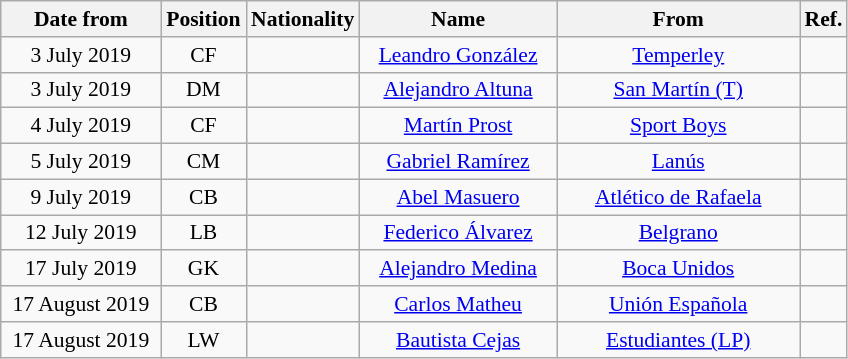<table class="wikitable" style="text-align:center; font-size:90%; ">
<tr>
<th style="background:#; color:#; width:100px;">Date from</th>
<th style="background:#; color:#; width:50px;">Position</th>
<th style="background:#; color:#; width:50px;">Nationality</th>
<th style="background:#; color:#; width:125px;">Name</th>
<th style="background:#; color:#; width:155px;">From</th>
<th style="background:#; color:#; width:25px;">Ref.</th>
</tr>
<tr>
<td>3 July 2019</td>
<td>CF</td>
<td></td>
<td><a href='#'>Leandro González</a></td>
<td> <a href='#'>Temperley</a></td>
<td></td>
</tr>
<tr>
<td>3 July 2019</td>
<td>DM</td>
<td></td>
<td><a href='#'>Alejandro Altuna</a></td>
<td> <a href='#'>San Martín (T)</a></td>
<td></td>
</tr>
<tr>
<td>4 July 2019</td>
<td>CF</td>
<td></td>
<td><a href='#'>Martín Prost</a></td>
<td> <a href='#'>Sport Boys</a></td>
<td></td>
</tr>
<tr>
<td>5 July 2019</td>
<td>CM</td>
<td></td>
<td><a href='#'>Gabriel Ramírez</a></td>
<td> <a href='#'>Lanús</a></td>
<td></td>
</tr>
<tr>
<td>9 July 2019</td>
<td>CB</td>
<td></td>
<td><a href='#'>Abel Masuero</a></td>
<td> <a href='#'>Atlético de Rafaela</a></td>
<td></td>
</tr>
<tr>
<td>12 July 2019</td>
<td>LB</td>
<td></td>
<td><a href='#'>Federico Álvarez</a></td>
<td> <a href='#'>Belgrano</a></td>
<td></td>
</tr>
<tr>
<td>17 July 2019</td>
<td>GK</td>
<td></td>
<td><a href='#'>Alejandro Medina</a></td>
<td> <a href='#'>Boca Unidos</a></td>
<td></td>
</tr>
<tr>
<td>17 August 2019</td>
<td>CB</td>
<td></td>
<td><a href='#'>Carlos Matheu</a></td>
<td> <a href='#'>Unión Española</a></td>
<td></td>
</tr>
<tr>
<td>17 August 2019</td>
<td>LW</td>
<td></td>
<td><a href='#'>Bautista Cejas</a></td>
<td> <a href='#'>Estudiantes (LP)</a></td>
<td></td>
</tr>
</table>
